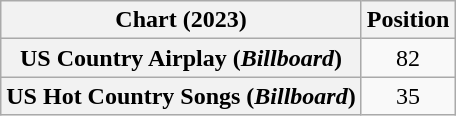<table class="wikitable sortable plainrowheaders" style="text-align:center">
<tr>
<th scope="col">Chart (2023)</th>
<th scope="col">Position</th>
</tr>
<tr>
<th scope="row">US Country Airplay (<em>Billboard</em>)</th>
<td>82</td>
</tr>
<tr>
<th scope="row">US Hot Country Songs (<em>Billboard</em>)</th>
<td>35</td>
</tr>
</table>
